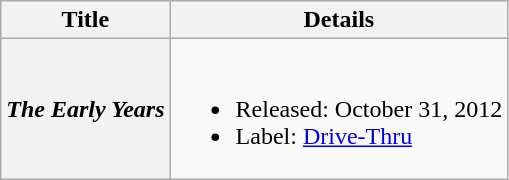<table class="wikitable plainrowheaders">
<tr>
<th scope="col">Title</th>
<th scope="col">Details</th>
</tr>
<tr>
<th scope="row"><em>The Early Years</em></th>
<td><br><ul><li>Released: October 31, 2012</li><li>Label: <a href='#'>Drive-Thru</a></li></ul></td>
</tr>
</table>
